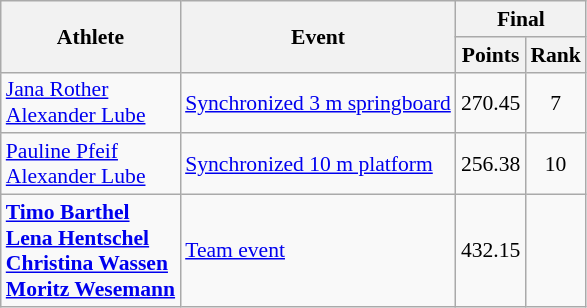<table class="wikitable" style="font-size:90%">
<tr>
<th rowspan="2">Athlete</th>
<th rowspan="2">Event</th>
<th colspan="2">Final</th>
</tr>
<tr>
<th>Points</th>
<th>Rank</th>
</tr>
<tr align=center>
<td align=left><a href='#'>Jana Rother</a><br><a href='#'>Alexander Lube</a></td>
<td align=left><a href='#'>Synchronized 3 m springboard</a></td>
<td>270.45</td>
<td>7</td>
</tr>
<tr align=center>
<td align=left><a href='#'>Pauline Pfeif</a><br><a href='#'>Alexander Lube</a></td>
<td align=left><a href='#'>Synchronized 10 m platform</a></td>
<td>256.38</td>
<td>10</td>
</tr>
<tr align=center>
<td align=left><strong><a href='#'>Timo Barthel</a><br><a href='#'>Lena Hentschel</a><br><a href='#'>Christina Wassen</a><br><a href='#'>Moritz Wesemann</a></strong></td>
<td align=left><a href='#'>Team event</a></td>
<td>432.15</td>
<td></td>
</tr>
</table>
